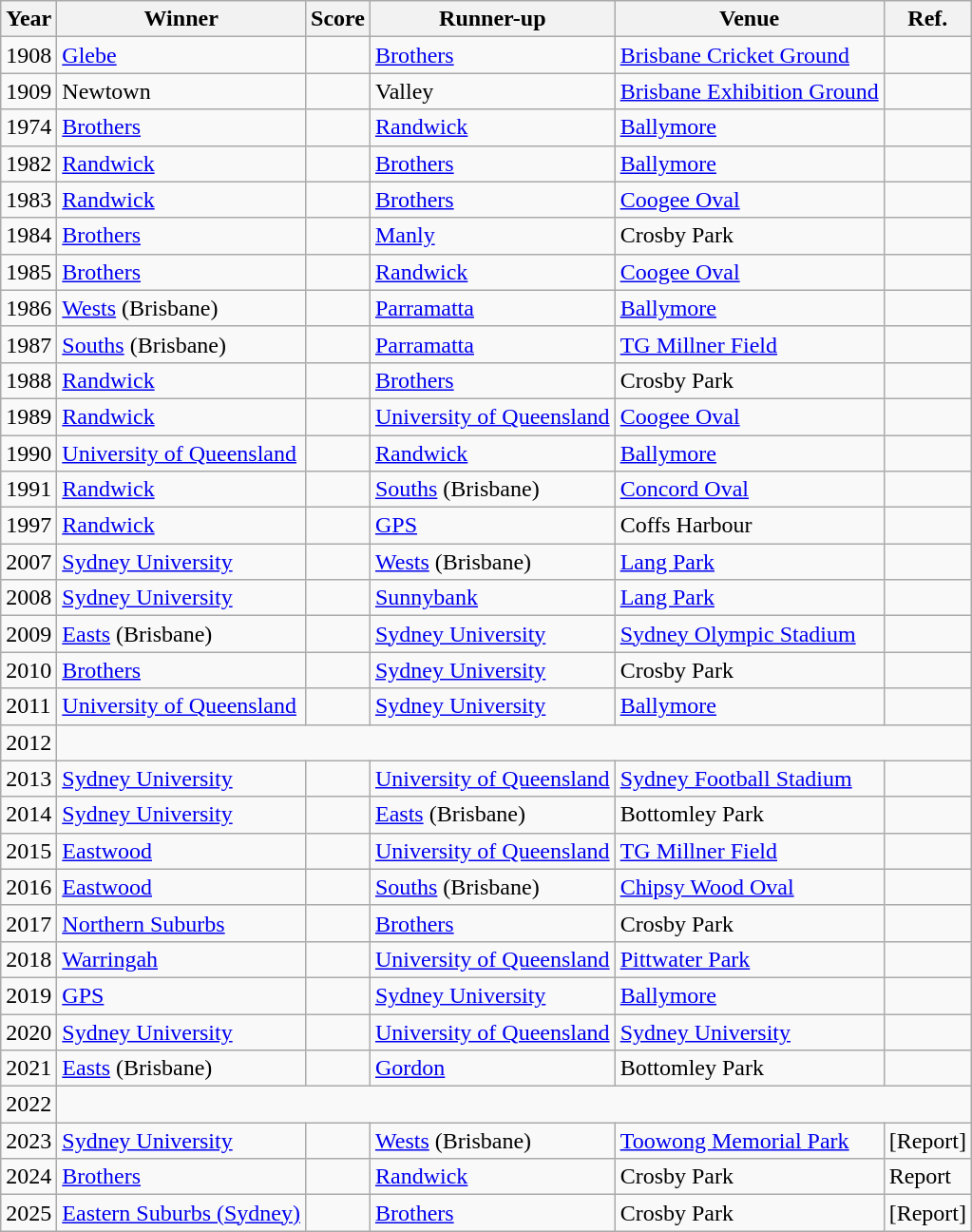<table class="wikitable">
<tr>
<th>Year</th>
<th>Winner</th>
<th>Score</th>
<th>Runner-up</th>
<th>Venue</th>
<th>Ref.</th>
</tr>
<tr>
<td>1908</td>
<td> <a href='#'>Glebe</a></td>
<td></td>
<td> <a href='#'>Brothers</a></td>
<td><a href='#'>Brisbane Cricket Ground</a></td>
<td></td>
</tr>
<tr>
<td>1909</td>
<td> Newtown</td>
<td></td>
<td> Valley</td>
<td><a href='#'>Brisbane Exhibition Ground</a></td>
<td></td>
</tr>
<tr>
<td>1974</td>
<td> <a href='#'>Brothers</a></td>
<td></td>
<td> <a href='#'>Randwick</a></td>
<td><a href='#'>Ballymore</a></td>
<td></td>
</tr>
<tr>
<td>1982</td>
<td> <a href='#'>Randwick</a></td>
<td></td>
<td> <a href='#'>Brothers</a></td>
<td><a href='#'>Ballymore</a></td>
<td></td>
</tr>
<tr>
<td>1983</td>
<td> <a href='#'>Randwick</a></td>
<td></td>
<td>    <a href='#'>Brothers</a></td>
<td><a href='#'>Coogee Oval</a></td>
<td></td>
</tr>
<tr>
<td>1984</td>
<td> <a href='#'>Brothers</a></td>
<td></td>
<td> <a href='#'>Manly</a></td>
<td>Crosby Park</td>
<td></td>
</tr>
<tr>
<td>1985</td>
<td> <a href='#'>Brothers</a></td>
<td></td>
<td> <a href='#'>Randwick</a></td>
<td><a href='#'>Coogee Oval</a></td>
<td></td>
</tr>
<tr>
<td>1986</td>
<td> <a href='#'>Wests</a> (Brisbane)</td>
<td></td>
<td> <a href='#'>Parramatta</a></td>
<td><a href='#'>Ballymore</a></td>
<td></td>
</tr>
<tr>
<td>1987</td>
<td> <a href='#'>Souths</a> (Brisbane)</td>
<td></td>
<td> <a href='#'>Parramatta</a></td>
<td><a href='#'>TG Millner Field</a></td>
<td></td>
</tr>
<tr>
<td>1988</td>
<td> <a href='#'>Randwick</a></td>
<td></td>
<td> <a href='#'>Brothers</a></td>
<td>Crosby Park</td>
<td></td>
</tr>
<tr>
<td>1989</td>
<td> <a href='#'>Randwick</a></td>
<td></td>
<td> <a href='#'>University of Queensland</a></td>
<td><a href='#'>Coogee Oval</a></td>
<td></td>
</tr>
<tr>
<td>1990</td>
<td> <a href='#'>University of Queensland</a></td>
<td></td>
<td> <a href='#'>Randwick</a></td>
<td><a href='#'>Ballymore</a></td>
<td></td>
</tr>
<tr>
<td>1991</td>
<td> <a href='#'>Randwick</a></td>
<td></td>
<td> <a href='#'>Souths</a> (Brisbane)</td>
<td><a href='#'>Concord Oval</a></td>
<td></td>
</tr>
<tr>
<td>1997</td>
<td> <a href='#'>Randwick</a></td>
<td></td>
<td> <a href='#'>GPS</a></td>
<td>Coffs Harbour </td>
<td></td>
</tr>
<tr>
<td>2007</td>
<td> <a href='#'>Sydney University</a></td>
<td></td>
<td> <a href='#'>Wests</a> (Brisbane)</td>
<td><a href='#'>Lang Park</a></td>
<td></td>
</tr>
<tr>
<td>2008</td>
<td> <a href='#'>Sydney University</a></td>
<td></td>
<td> <a href='#'>Sunnybank</a></td>
<td><a href='#'>Lang Park</a></td>
<td></td>
</tr>
<tr>
<td>2009</td>
<td> <a href='#'>Easts</a> (Brisbane)</td>
<td></td>
<td> <a href='#'>Sydney University</a></td>
<td><a href='#'>Sydney Olympic Stadium</a></td>
<td></td>
</tr>
<tr>
<td>2010</td>
<td> <a href='#'>Brothers</a></td>
<td></td>
<td> <a href='#'>Sydney University</a></td>
<td>Crosby Park</td>
<td></td>
</tr>
<tr>
<td>2011</td>
<td> <a href='#'>University of Queensland</a></td>
<td></td>
<td> <a href='#'>Sydney University</a></td>
<td><a href='#'>Ballymore</a></td>
<td></td>
</tr>
<tr>
<td>2012</td>
<td colspan=5></td>
</tr>
<tr>
<td>2013</td>
<td> <a href='#'>Sydney University</a></td>
<td></td>
<td> <a href='#'>University of Queensland</a></td>
<td><a href='#'>Sydney Football Stadium</a></td>
<td></td>
</tr>
<tr>
<td>2014</td>
<td> <a href='#'>Sydney University</a></td>
<td></td>
<td> <a href='#'>Easts</a> (Brisbane)</td>
<td>Bottomley Park</td>
<td></td>
</tr>
<tr>
<td>2015</td>
<td> <a href='#'>Eastwood</a></td>
<td></td>
<td> <a href='#'>University of Queensland</a></td>
<td><a href='#'>TG Millner Field</a></td>
<td></td>
</tr>
<tr>
<td>2016</td>
<td> <a href='#'>Eastwood</a></td>
<td></td>
<td> <a href='#'>Souths</a> (Brisbane)</td>
<td><a href='#'>Chipsy Wood Oval</a></td>
<td></td>
</tr>
<tr>
<td>2017</td>
<td> <a href='#'>Northern Suburbs</a></td>
<td></td>
<td> <a href='#'>Brothers</a></td>
<td>Crosby Park</td>
<td></td>
</tr>
<tr>
<td>2018</td>
<td> <a href='#'>Warringah</a></td>
<td></td>
<td> <a href='#'>University of Queensland</a></td>
<td><a href='#'>Pittwater Park</a></td>
<td><br></td>
</tr>
<tr>
<td>2019</td>
<td> <a href='#'>GPS</a></td>
<td></td>
<td> <a href='#'>Sydney University</a></td>
<td><a href='#'>Ballymore</a></td>
<td></td>
</tr>
<tr>
<td>2020</td>
<td> <a href='#'>Sydney University</a></td>
<td></td>
<td> <a href='#'>University of Queensland</a></td>
<td><a href='#'>Sydney University</a></td>
<td></td>
</tr>
<tr>
<td>2021</td>
<td> <a href='#'>Easts</a> (Brisbane)</td>
<td></td>
<td>  <a href='#'>Gordon</a></td>
<td>Bottomley Park</td>
<td></td>
</tr>
<tr>
<td>2022</td>
<td colspan=5></td>
</tr>
<tr>
<td>2023</td>
<td> <a href='#'>Sydney University</a></td>
<td></td>
<td> <a href='#'>Wests</a> (Brisbane)</td>
<td><a href='#'>Toowong Memorial Park</a></td>
<td>[Report]</td>
</tr>
<tr>
<td>2024</td>
<td> <a href='#'>Brothers</a></td>
<td></td>
<td> <a href='#'>Randwick</a></td>
<td>Crosby Park</td>
<td>Report</td>
</tr>
<tr>
<td>2025</td>
<td> <a href='#'>Eastern Suburbs (Sydney)</a></td>
<td></td>
<td> <a href='#'>Brothers</a></td>
<td>Crosby Park</td>
<td>[Report]</td>
</tr>
</table>
